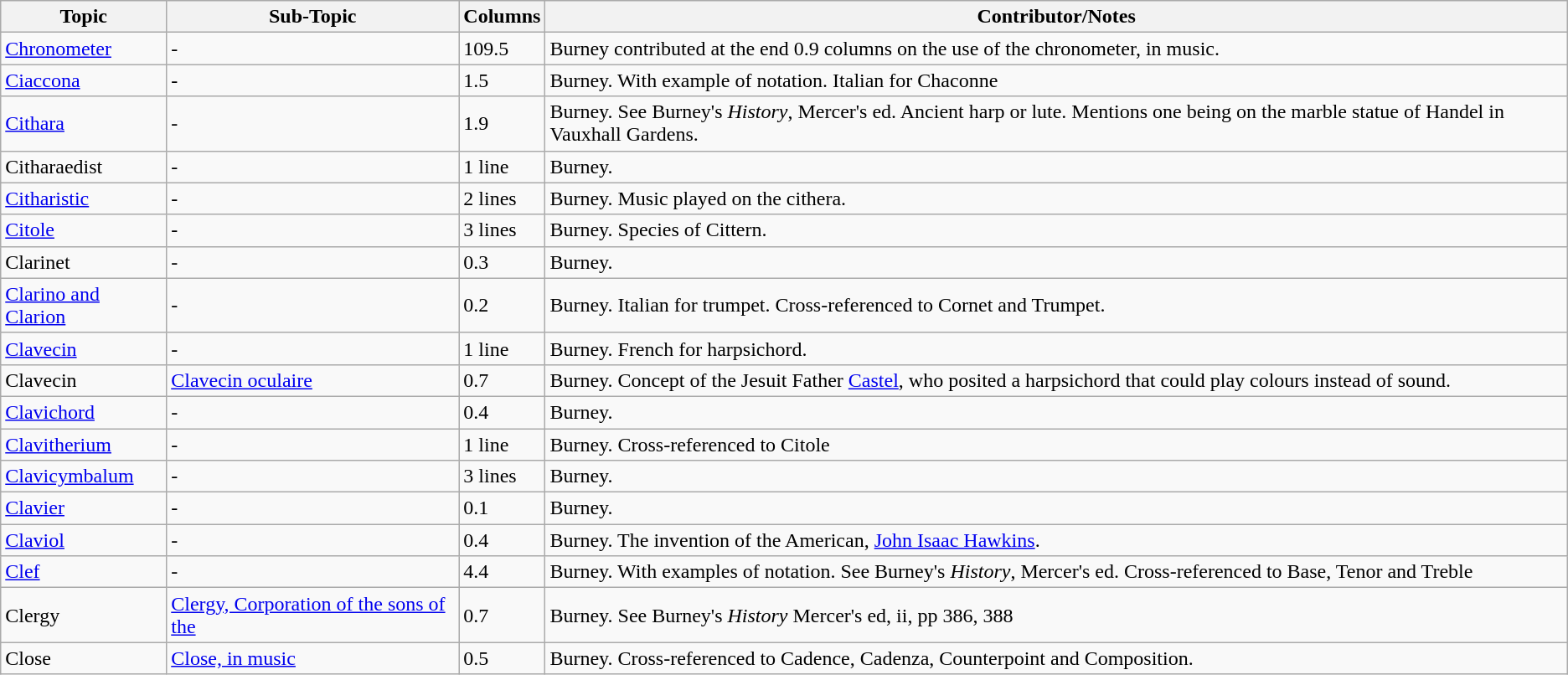<table class="wikitable">
<tr>
<th>Topic</th>
<th>Sub-Topic</th>
<th>Columns</th>
<th>Contributor/Notes</th>
</tr>
<tr>
<td><a href='#'>Chronometer</a></td>
<td>-</td>
<td>109.5</td>
<td>Burney contributed at the end 0.9 columns on the use of the chronometer, in music.</td>
</tr>
<tr>
<td><a href='#'>Ciaccona</a></td>
<td>-</td>
<td>1.5</td>
<td>Burney. With example of notation. Italian for Chaconne</td>
</tr>
<tr>
<td><a href='#'>Cithara</a></td>
<td>-</td>
<td>1.9</td>
<td>Burney. See Burney's <em>History</em>, Mercer's ed. Ancient harp or lute. Mentions one being on the marble statue of Handel in Vauxhall Gardens.</td>
</tr>
<tr>
<td>Citharaedist</td>
<td>-</td>
<td>1 line</td>
<td>Burney.</td>
</tr>
<tr>
<td><a href='#'>Citharistic</a></td>
<td>-</td>
<td>2 lines</td>
<td>Burney. Music played on the cithera.</td>
</tr>
<tr>
<td><a href='#'>Citole</a></td>
<td>-</td>
<td>3 lines</td>
<td>Burney. Species of Cittern.</td>
</tr>
<tr>
<td>Clarinet</td>
<td>-</td>
<td>0.3</td>
<td>Burney.</td>
</tr>
<tr>
<td><a href='#'>Clarino and Clarion</a></td>
<td>-</td>
<td>0.2</td>
<td>Burney. Italian for trumpet. Cross-referenced to Cornet and Trumpet.</td>
</tr>
<tr>
<td><a href='#'>Clavecin</a></td>
<td>-</td>
<td>1 line</td>
<td>Burney. French for harpsichord.</td>
</tr>
<tr>
<td>Clavecin</td>
<td><a href='#'>Clavecin oculaire</a></td>
<td>0.7</td>
<td>Burney. Concept of the Jesuit Father <a href='#'>Castel</a>, who posited a harpsichord that could play colours instead of sound.</td>
</tr>
<tr>
<td><a href='#'>Clavichord</a></td>
<td>-</td>
<td>0.4</td>
<td>Burney.</td>
</tr>
<tr>
<td><a href='#'>Clavitherium</a></td>
<td>-</td>
<td>1 line</td>
<td>Burney. Cross-referenced to Citole</td>
</tr>
<tr>
<td><a href='#'>Clavicymbalum</a></td>
<td>-</td>
<td>3 lines</td>
<td>Burney.</td>
</tr>
<tr>
<td><a href='#'>Clavier</a></td>
<td>-</td>
<td>0.1</td>
<td>Burney.</td>
</tr>
<tr>
<td><a href='#'>Claviol</a></td>
<td>-</td>
<td>0.4</td>
<td>Burney. The invention of the American, <a href='#'>John Isaac Hawkins</a>.</td>
</tr>
<tr>
<td><a href='#'>Clef</a></td>
<td>-</td>
<td>4.4</td>
<td>Burney. With examples of notation. See Burney's <em>History</em>, Mercer's ed. Cross-referenced to Base, Tenor and Treble</td>
</tr>
<tr>
<td>Clergy</td>
<td><a href='#'>Clergy, Corporation of the sons of the</a></td>
<td>0.7</td>
<td>Burney. See Burney's <em>History</em> Mercer's ed, ii, pp 386, 388</td>
</tr>
<tr>
<td>Close</td>
<td><a href='#'>Close, in music</a></td>
<td>0.5</td>
<td>Burney. Cross-referenced to Cadence, Cadenza, Counterpoint and Composition.</td>
</tr>
</table>
